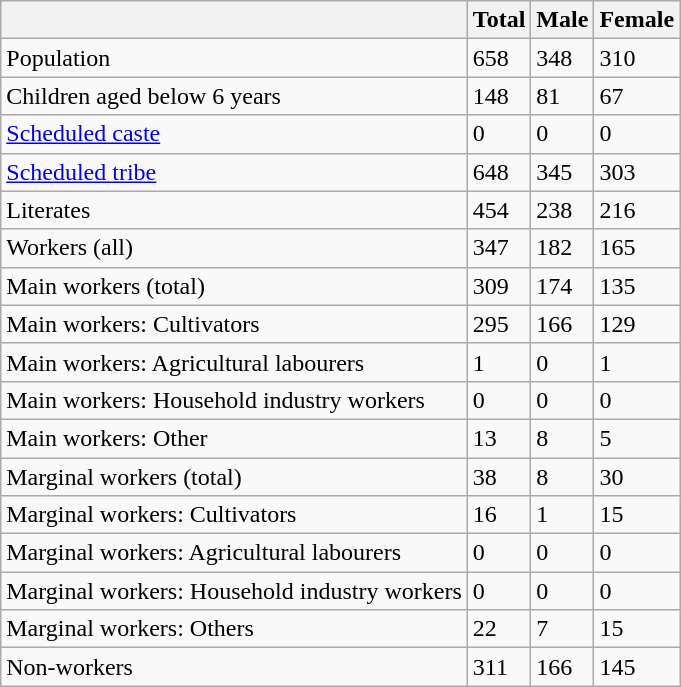<table class="wikitable sortable">
<tr>
<th></th>
<th>Total</th>
<th>Male</th>
<th>Female</th>
</tr>
<tr>
<td>Population</td>
<td>658</td>
<td>348</td>
<td>310</td>
</tr>
<tr>
<td>Children aged below 6 years</td>
<td>148</td>
<td>81</td>
<td>67</td>
</tr>
<tr>
<td><a href='#'>Scheduled caste</a></td>
<td>0</td>
<td>0</td>
<td>0</td>
</tr>
<tr>
<td><a href='#'>Scheduled tribe</a></td>
<td>648</td>
<td>345</td>
<td>303</td>
</tr>
<tr>
<td>Literates</td>
<td>454</td>
<td>238</td>
<td>216</td>
</tr>
<tr>
<td>Workers (all)</td>
<td>347</td>
<td>182</td>
<td>165</td>
</tr>
<tr>
<td>Main workers (total)</td>
<td>309</td>
<td>174</td>
<td>135</td>
</tr>
<tr>
<td>Main workers: Cultivators</td>
<td>295</td>
<td>166</td>
<td>129</td>
</tr>
<tr>
<td>Main workers: Agricultural labourers</td>
<td>1</td>
<td>0</td>
<td>1</td>
</tr>
<tr>
<td>Main workers: Household industry workers</td>
<td>0</td>
<td>0</td>
<td>0</td>
</tr>
<tr>
<td>Main workers: Other</td>
<td>13</td>
<td>8</td>
<td>5</td>
</tr>
<tr>
<td>Marginal workers (total)</td>
<td>38</td>
<td>8</td>
<td>30</td>
</tr>
<tr>
<td>Marginal workers: Cultivators</td>
<td>16</td>
<td>1</td>
<td>15</td>
</tr>
<tr>
<td>Marginal workers: Agricultural labourers</td>
<td>0</td>
<td>0</td>
<td>0</td>
</tr>
<tr>
<td>Marginal workers: Household industry workers</td>
<td>0</td>
<td>0</td>
<td>0</td>
</tr>
<tr>
<td>Marginal workers: Others</td>
<td>22</td>
<td>7</td>
<td>15</td>
</tr>
<tr>
<td>Non-workers</td>
<td>311</td>
<td>166</td>
<td>145</td>
</tr>
</table>
